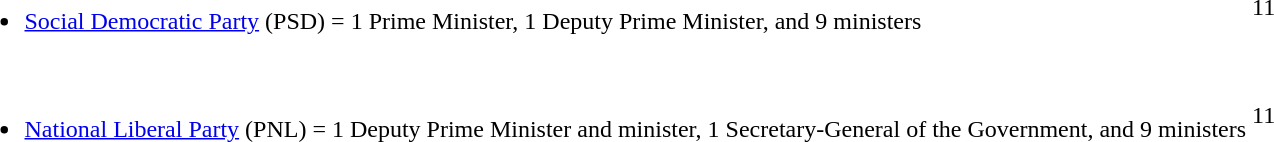<table>
<tr>
<td><br><ul><li><a href='#'>Social Democratic Party</a> (PSD) = 1 Prime Minister, 1 Deputy Prime Minister, and 9 ministers</li></ul></td>
<td><div>11</div></td>
</tr>
<tr>
<td><br><ul><li><a href='#'>National Liberal Party</a> (PNL) = 1 Deputy Prime Minister and minister, 1 Secretary-General of the Government, and 9 ministers</li></ul></td>
<td><div>11</div></td>
</tr>
<tr>
</tr>
</table>
